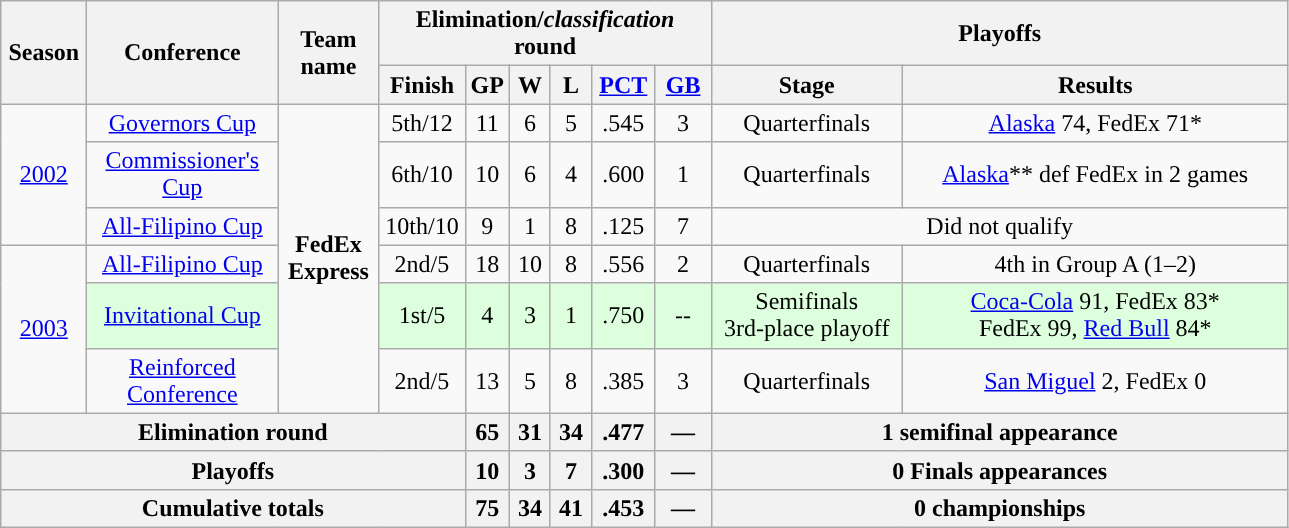<table class=wikitable style="text-align:center;">
<tr>
<th width=50px rowspan=2>Season</th>
<th width=120px rowspan=2>Conference</th>
<th width=60px rowspan=2>Team name</th>
<th colspan=6>Elimination/<em>classification</em> round</th>
<th colspan=2>Playoffs</th>
</tr>
<tr>
<th width=50px>Finish</th>
<th width=20px>GP</th>
<th width=20px>W</th>
<th width=20px>L</th>
<th width=35px><a href='#'>PCT</a></th>
<th width=30px><a href='#'>GB</a></th>
<th width=120px>Stage</th>
<th width=250px>Results</th>
</tr>
<tr>
<td rowspan=3><a href='#'>2002</a></td>
<td><a href='#'>Governors Cup</a></td>
<td rowspan=6><strong>FedEx Express</strong></td>
<td>5th/12</td>
<td>11</td>
<td>6</td>
<td>5</td>
<td>.545</td>
<td>3</td>
<td>Quarterfinals</td>
<td><a href='#'>Alaska</a> 74, FedEx 71*</td>
</tr>
<tr>
<td><a href='#'>Commissioner's Cup</a></td>
<td>6th/10</td>
<td>10</td>
<td>6</td>
<td>4</td>
<td>.600</td>
<td>1</td>
<td>Quarterfinals</td>
<td><a href='#'>Alaska</a>** def FedEx in 2 games</td>
</tr>
<tr>
<td><a href='#'>All-Filipino Cup</a></td>
<td>10th/10</td>
<td>9</td>
<td>1</td>
<td>8</td>
<td>.125</td>
<td>7</td>
<td colspan=2>Did not qualify</td>
</tr>
<tr>
<td rowspan=3><a href='#'>2003</a></td>
<td><a href='#'>All-Filipino Cup</a></td>
<td>2nd/5</td>
<td>18</td>
<td>10</td>
<td>8</td>
<td>.556</td>
<td>2</td>
<td>Quarterfinals</td>
<td>4th in Group A (1–2)</td>
</tr>
<tr bgcolor=#DDFFDD>
<td><a href='#'>Invitational Cup</a></td>
<td>1st/5</td>
<td>4</td>
<td>3</td>
<td>1</td>
<td>.750</td>
<td>--</td>
<td>Semifinals<br>3rd-place playoff</td>
<td><a href='#'>Coca-Cola</a> 91, FedEx 83*<br>FedEx 99, <a href='#'>Red Bull</a> 84*</td>
</tr>
<tr>
<td><a href='#'>Reinforced Conference</a></td>
<td>2nd/5</td>
<td>13</td>
<td>5</td>
<td>8</td>
<td>.385</td>
<td>3</td>
<td>Quarterfinals</td>
<td><a href='#'>San Miguel</a> 2, FedEx 0</td>
</tr>
<tr>
<th colspan=4>Elimination round</th>
<th>65</th>
<th>31</th>
<th>34</th>
<th>.477</th>
<th>—</th>
<th colspan=2>1 semifinal appearance</th>
</tr>
<tr>
<th colspan=4>Playoffs</th>
<th>10</th>
<th>3</th>
<th>7</th>
<th>.300</th>
<th>—</th>
<th colspan=2>0 Finals appearances</th>
</tr>
<tr>
<th colspan=4>Cumulative totals</th>
<th>75</th>
<th>34</th>
<th>41</th>
<th>.453</th>
<th>—</th>
<th colspan=2>0 championships</th>
</tr>
</table>
